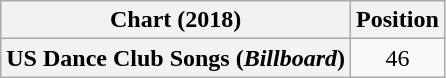<table class="wikitable plainrowheaders" style="text-align:center">
<tr>
<th scope="col">Chart (2018)</th>
<th scope="col">Position</th>
</tr>
<tr>
<th scope="row">US Dance Club Songs (<em>Billboard</em>)</th>
<td>46</td>
</tr>
</table>
